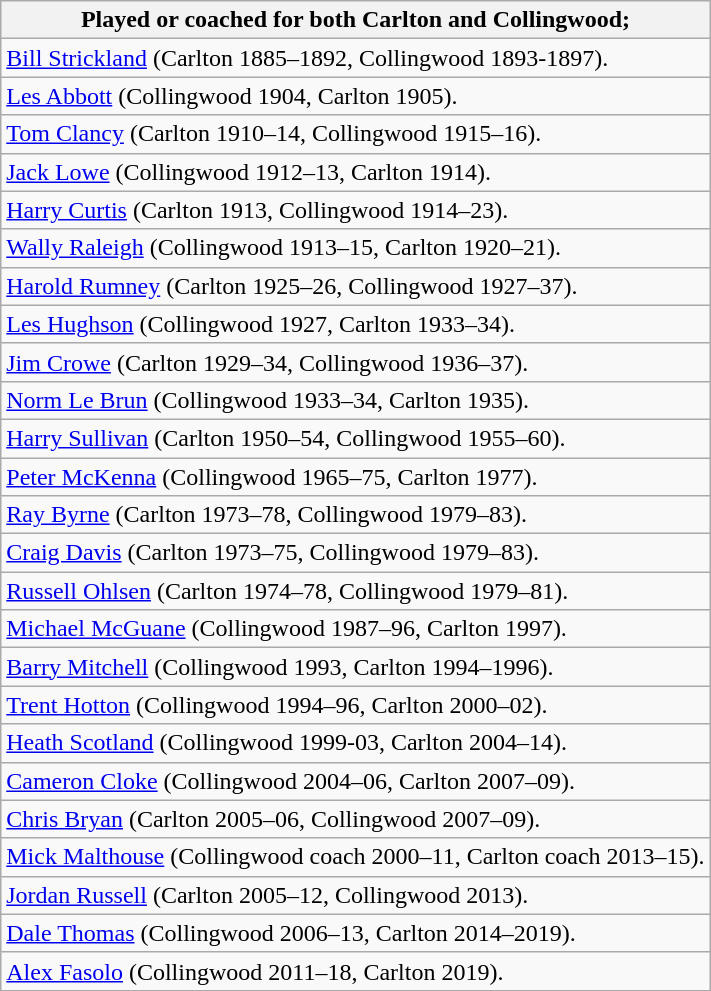<table class="wikitable">
<tr>
<th><strong>Played or coached for both Carlton and Collingwood</strong>;</th>
</tr>
<tr>
<td><a href='#'>Bill Strickland</a> (Carlton 1885–1892, Collingwood 1893-1897).</td>
</tr>
<tr>
<td><a href='#'>Les Abbott</a> (Collingwood 1904, Carlton 1905).</td>
</tr>
<tr>
<td><a href='#'>Tom Clancy</a> (Carlton 1910–14, Collingwood 1915–16).</td>
</tr>
<tr>
<td><a href='#'>Jack Lowe</a> (Collingwood 1912–13, Carlton 1914).</td>
</tr>
<tr>
<td><a href='#'>Harry Curtis</a> (Carlton 1913, Collingwood 1914–23).</td>
</tr>
<tr>
<td><a href='#'>Wally Raleigh</a> (Collingwood 1913–15, Carlton 1920–21).</td>
</tr>
<tr>
<td><a href='#'>Harold Rumney</a> (Carlton 1925–26, Collingwood 1927–37).</td>
</tr>
<tr>
<td><a href='#'>Les Hughson</a> (Collingwood 1927, Carlton 1933–34).</td>
</tr>
<tr>
<td><a href='#'>Jim Crowe</a> (Carlton 1929–34, Collingwood 1936–37).</td>
</tr>
<tr>
<td><a href='#'>Norm Le Brun</a> (Collingwood 1933–34, Carlton 1935).</td>
</tr>
<tr>
<td><a href='#'>Harry Sullivan</a> (Carlton 1950–54, Collingwood 1955–60).</td>
</tr>
<tr>
<td><a href='#'>Peter McKenna</a> (Collingwood 1965–75, Carlton 1977).</td>
</tr>
<tr>
<td><a href='#'>Ray Byrne</a> (Carlton 1973–78, Collingwood 1979–83).</td>
</tr>
<tr>
<td><a href='#'>Craig Davis</a> (Carlton 1973–75, Collingwood 1979–83).</td>
</tr>
<tr>
<td><a href='#'>Russell Ohlsen</a> (Carlton 1974–78, Collingwood 1979–81).</td>
</tr>
<tr>
<td><a href='#'>Michael McGuane</a> (Collingwood 1987–96, Carlton 1997).</td>
</tr>
<tr>
<td><a href='#'>Barry Mitchell</a> (Collingwood 1993, Carlton 1994–1996).</td>
</tr>
<tr>
<td><a href='#'>Trent Hotton</a> (Collingwood 1994–96, Carlton 2000–02).</td>
</tr>
<tr>
<td><a href='#'>Heath Scotland</a> (Collingwood 1999-03, Carlton 2004–14).</td>
</tr>
<tr>
<td><a href='#'>Cameron Cloke</a> (Collingwood 2004–06, Carlton 2007–09).</td>
</tr>
<tr>
<td><a href='#'>Chris Bryan</a> (Carlton 2005–06, Collingwood 2007–09).</td>
</tr>
<tr>
<td><a href='#'>Mick Malthouse</a> (Collingwood coach 2000–11, Carlton coach 2013–15).</td>
</tr>
<tr>
<td><a href='#'>Jordan Russell</a> (Carlton 2005–12, Collingwood 2013).</td>
</tr>
<tr>
<td><a href='#'>Dale Thomas</a> (Collingwood 2006–13, Carlton 2014–2019).</td>
</tr>
<tr>
<td><a href='#'>Alex Fasolo</a> (Collingwood 2011–18, Carlton 2019).</td>
</tr>
</table>
